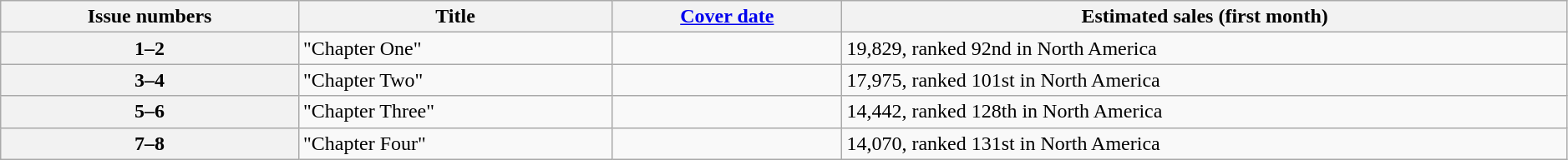<table class="wikitable" style="width: 99%;">
<tr>
<th scope="col">Issue numbers</th>
<th scope="col">Title</th>
<th scope="col"><a href='#'>Cover date</a></th>
<th scope="col">Estimated sales (first month)</th>
</tr>
<tr>
<th scope="row">1–2</th>
<td>"Chapter One"</td>
<td></td>
<td>19,829, ranked 92nd in North America</td>
</tr>
<tr>
<th scope="row">3–4</th>
<td>"Chapter Two"</td>
<td></td>
<td>17,975, ranked 101st in North America</td>
</tr>
<tr>
<th scope="row">5–6</th>
<td>"Chapter Three"</td>
<td></td>
<td>14,442, ranked 128th in North America</td>
</tr>
<tr>
<th scope="row">7–8</th>
<td>"Chapter Four"</td>
<td></td>
<td>14,070, ranked 131st in North America</td>
</tr>
</table>
